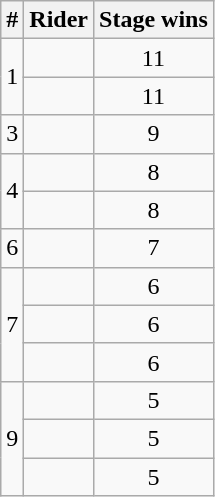<table class="wikitable sortable">
<tr>
<th>#</th>
<th>Rider</th>
<th>Stage wins</th>
</tr>
<tr>
<td rowspan=2>1</td>
<td></td>
<td align="center">11</td>
</tr>
<tr>
<td></td>
<td align="center">11</td>
</tr>
<tr>
<td>3</td>
<td></td>
<td align="center">9</td>
</tr>
<tr>
<td rowspan=2>4</td>
<td></td>
<td align="center">8</td>
</tr>
<tr>
<td></td>
<td align="center">8</td>
</tr>
<tr>
<td>6</td>
<td></td>
<td align="center">7</td>
</tr>
<tr>
<td rowspan=3>7</td>
<td></td>
<td align="center">6</td>
</tr>
<tr>
<td></td>
<td align="center">6</td>
</tr>
<tr>
<td></td>
<td align="center">6</td>
</tr>
<tr>
<td rowspan=3>9</td>
<td></td>
<td align="center">5</td>
</tr>
<tr>
<td></td>
<td align="center">5</td>
</tr>
<tr>
<td></td>
<td align="center">5</td>
</tr>
</table>
